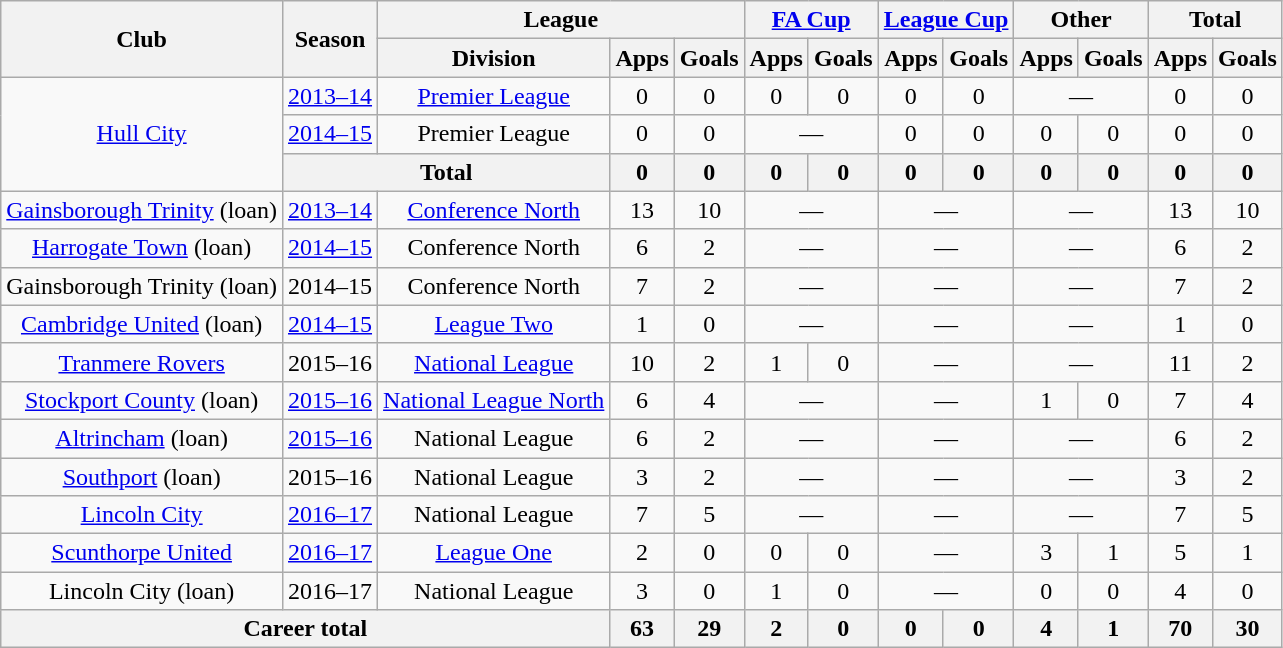<table class=wikitable style="text-align: center;">
<tr>
<th rowspan=2>Club</th>
<th rowspan=2>Season</th>
<th colspan=3>League</th>
<th colspan=2><a href='#'>FA Cup</a></th>
<th colspan=2><a href='#'>League Cup</a></th>
<th colspan=2>Other</th>
<th colspan=2>Total</th>
</tr>
<tr>
<th>Division</th>
<th>Apps</th>
<th>Goals</th>
<th>Apps</th>
<th>Goals</th>
<th>Apps</th>
<th>Goals</th>
<th>Apps</th>
<th>Goals</th>
<th>Apps</th>
<th>Goals</th>
</tr>
<tr>
<td rowspan=3><a href='#'>Hull City</a></td>
<td><a href='#'>2013–14</a></td>
<td><a href='#'>Premier League</a></td>
<td>0</td>
<td>0</td>
<td>0</td>
<td>0</td>
<td>0</td>
<td>0</td>
<td colspan=2>—</td>
<td>0</td>
<td>0</td>
</tr>
<tr>
<td><a href='#'>2014–15</a></td>
<td>Premier League</td>
<td>0</td>
<td>0</td>
<td colspan=2>—</td>
<td>0</td>
<td>0</td>
<td>0</td>
<td>0</td>
<td>0</td>
<td>0</td>
</tr>
<tr>
<th colspan=2>Total</th>
<th>0</th>
<th>0</th>
<th>0</th>
<th>0</th>
<th>0</th>
<th>0</th>
<th>0</th>
<th>0</th>
<th>0</th>
<th>0</th>
</tr>
<tr>
<td><a href='#'>Gainsborough Trinity</a> (loan)</td>
<td><a href='#'>2013–14</a></td>
<td><a href='#'>Conference North</a></td>
<td>13</td>
<td>10</td>
<td colspan=2>—</td>
<td colspan=2>—</td>
<td colspan=2>—</td>
<td>13</td>
<td>10</td>
</tr>
<tr>
<td><a href='#'>Harrogate Town</a> (loan)</td>
<td><a href='#'>2014–15</a></td>
<td>Conference North</td>
<td>6</td>
<td>2</td>
<td colspan=2>—</td>
<td colspan=2>—</td>
<td colspan=2>—</td>
<td>6</td>
<td>2</td>
</tr>
<tr>
<td>Gainsborough Trinity (loan)</td>
<td>2014–15</td>
<td>Conference North</td>
<td>7</td>
<td>2</td>
<td colspan=2>—</td>
<td colspan=2>—</td>
<td colspan=2>—</td>
<td>7</td>
<td>2</td>
</tr>
<tr>
<td><a href='#'>Cambridge United</a> (loan)</td>
<td><a href='#'>2014–15</a></td>
<td><a href='#'>League Two</a></td>
<td>1</td>
<td>0</td>
<td colspan=2>—</td>
<td colspan=2>—</td>
<td colspan=2>—</td>
<td>1</td>
<td>0</td>
</tr>
<tr>
<td><a href='#'>Tranmere Rovers</a></td>
<td>2015–16</td>
<td><a href='#'>National League</a></td>
<td>10</td>
<td>2</td>
<td>1</td>
<td>0</td>
<td colspan=2>—</td>
<td colspan=2>—</td>
<td>11</td>
<td>2</td>
</tr>
<tr>
<td><a href='#'>Stockport County</a> (loan)</td>
<td><a href='#'>2015–16</a></td>
<td><a href='#'>National League North</a></td>
<td>6</td>
<td>4</td>
<td colspan=2>—</td>
<td colspan=2>—</td>
<td>1</td>
<td>0</td>
<td>7</td>
<td>4</td>
</tr>
<tr>
<td><a href='#'>Altrincham</a> (loan)</td>
<td><a href='#'>2015–16</a></td>
<td>National League</td>
<td>6</td>
<td>2</td>
<td colspan=2>—</td>
<td colspan=2>—</td>
<td colspan=2>—</td>
<td>6</td>
<td>2</td>
</tr>
<tr>
<td><a href='#'>Southport</a> (loan)</td>
<td>2015–16</td>
<td>National League</td>
<td>3</td>
<td>2</td>
<td colspan=2>—</td>
<td colspan=2>—</td>
<td colspan=2>—</td>
<td>3</td>
<td>2</td>
</tr>
<tr>
<td><a href='#'>Lincoln City</a></td>
<td><a href='#'>2016–17</a></td>
<td>National League</td>
<td>7</td>
<td>5</td>
<td colspan=2>—</td>
<td colspan=2>—</td>
<td colspan=2>—</td>
<td>7</td>
<td>5</td>
</tr>
<tr>
<td><a href='#'>Scunthorpe United</a></td>
<td><a href='#'>2016–17</a></td>
<td><a href='#'>League One</a></td>
<td>2</td>
<td>0</td>
<td>0</td>
<td>0</td>
<td colspan=2>—</td>
<td>3</td>
<td>1</td>
<td>5</td>
<td>1</td>
</tr>
<tr>
<td>Lincoln City (loan)</td>
<td>2016–17</td>
<td>National League</td>
<td>3</td>
<td>0</td>
<td>1</td>
<td>0</td>
<td colspan=2>—</td>
<td>0</td>
<td>0</td>
<td>4</td>
<td>0</td>
</tr>
<tr>
<th colspan=3>Career total</th>
<th>63</th>
<th>29</th>
<th>2</th>
<th>0</th>
<th>0</th>
<th>0</th>
<th>4</th>
<th>1</th>
<th>70</th>
<th>30</th>
</tr>
</table>
